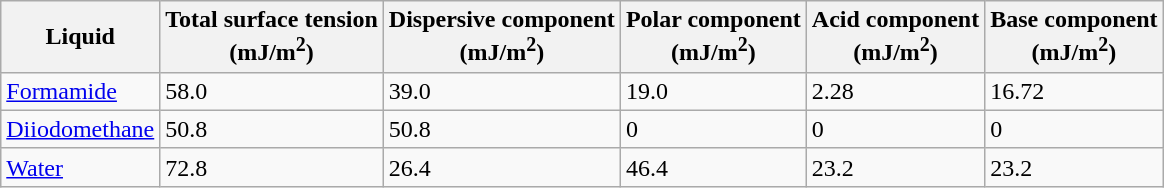<table class="wikitable" border="1">
<tr>
<th>Liquid</th>
<th>Total surface tension <br>(mJ/m<sup>2</sup>)</th>
<th>Dispersive component <br>(mJ/m<sup>2</sup>)</th>
<th>Polar component <br>(mJ/m<sup>2</sup>)</th>
<th>Acid component <br>(mJ/m<sup>2</sup>)</th>
<th>Base component <br>(mJ/m<sup>2</sup>)</th>
</tr>
<tr>
<td><a href='#'>Formamide</a></td>
<td>58.0</td>
<td>39.0</td>
<td>19.0</td>
<td>2.28</td>
<td>16.72</td>
</tr>
<tr>
<td><a href='#'>Diiodomethane</a></td>
<td>50.8</td>
<td>50.8</td>
<td>0</td>
<td>0</td>
<td>0</td>
</tr>
<tr>
<td><a href='#'>Water</a></td>
<td>72.8</td>
<td>26.4</td>
<td>46.4</td>
<td>23.2</td>
<td>23.2</td>
</tr>
</table>
